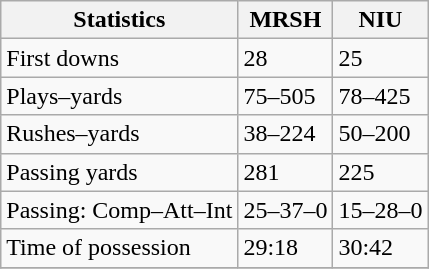<table class="wikitable">
<tr>
<th>Statistics</th>
<th>MRSH</th>
<th>NIU</th>
</tr>
<tr>
<td>First downs</td>
<td>28</td>
<td>25</td>
</tr>
<tr>
<td>Plays–yards</td>
<td>75–505</td>
<td>78–425</td>
</tr>
<tr>
<td>Rushes–yards</td>
<td>38–224</td>
<td>50–200</td>
</tr>
<tr>
<td>Passing yards</td>
<td>281</td>
<td>225</td>
</tr>
<tr>
<td>Passing: Comp–Att–Int</td>
<td>25–37–0</td>
<td>15–28–0</td>
</tr>
<tr>
<td>Time of possession</td>
<td>29:18</td>
<td>30:42</td>
</tr>
<tr>
</tr>
</table>
